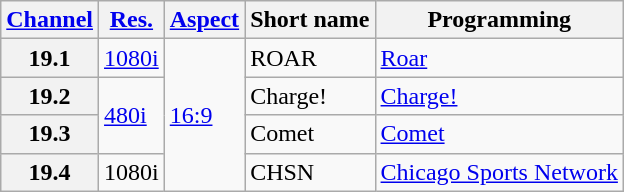<table class="wikitable">
<tr>
<th scope="col"><a href='#'>Channel</a></th>
<th scope="col"><a href='#'>Res.</a></th>
<th scope="col"><a href='#'>Aspect</a></th>
<th scope="col">Short name</th>
<th scope="col">Programming</th>
</tr>
<tr>
<th scope="row">19.1</th>
<td><a href='#'>1080i</a></td>
<td rowspan=4><a href='#'>16:9</a></td>
<td>ROAR</td>
<td><a href='#'>Roar</a></td>
</tr>
<tr>
<th scope="row">19.2</th>
<td rowspan=2><a href='#'>480i</a></td>
<td>Charge!</td>
<td><a href='#'>Charge!</a></td>
</tr>
<tr>
<th scope="row">19.3</th>
<td>Comet</td>
<td><a href='#'>Comet</a></td>
</tr>
<tr>
<th scope="row">19.4</th>
<td>1080i</td>
<td>CHSN</td>
<td><a href='#'>Chicago Sports Network</a></td>
</tr>
</table>
